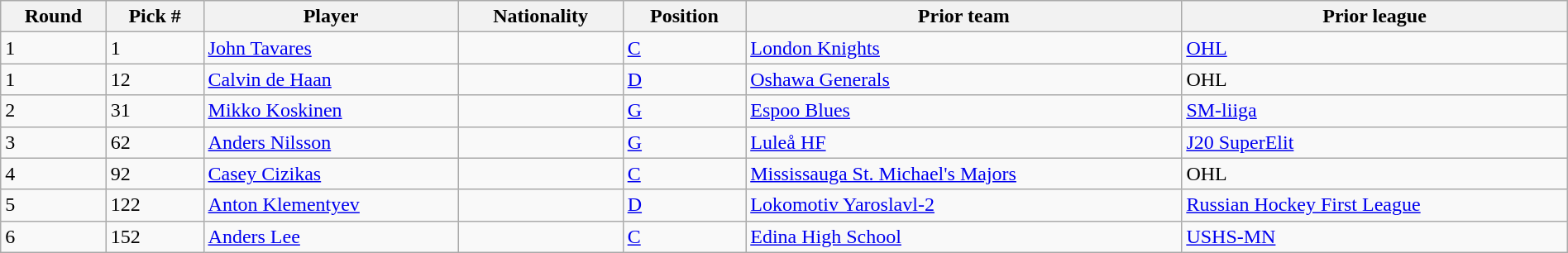<table class="wikitable"  width="100%">
<tr>
<th>Round</th>
<th>Pick #</th>
<th>Player</th>
<th>Nationality</th>
<th>Position</th>
<th>Prior team</th>
<th>Prior league</th>
</tr>
<tr>
<td>1</td>
<td>1</td>
<td><a href='#'>John Tavares</a></td>
<td></td>
<td><a href='#'>C</a></td>
<td><a href='#'>London Knights</a></td>
<td><a href='#'>OHL</a></td>
</tr>
<tr>
<td>1</td>
<td>12</td>
<td><a href='#'>Calvin de Haan</a></td>
<td></td>
<td><a href='#'>D</a></td>
<td><a href='#'>Oshawa Generals</a></td>
<td>OHL</td>
</tr>
<tr>
<td>2</td>
<td>31</td>
<td><a href='#'>Mikko Koskinen</a></td>
<td></td>
<td><a href='#'>G</a></td>
<td><a href='#'>Espoo Blues</a></td>
<td><a href='#'>SM-liiga</a></td>
</tr>
<tr>
<td>3</td>
<td>62</td>
<td><a href='#'>Anders Nilsson</a></td>
<td></td>
<td><a href='#'>G</a></td>
<td><a href='#'>Luleå HF</a></td>
<td><a href='#'>J20 SuperElit</a></td>
</tr>
<tr>
<td>4</td>
<td>92</td>
<td><a href='#'>Casey Cizikas</a></td>
<td></td>
<td><a href='#'>C</a></td>
<td><a href='#'>Mississauga St. Michael's Majors</a></td>
<td>OHL</td>
</tr>
<tr>
<td>5</td>
<td>122</td>
<td><a href='#'>Anton Klementyev</a></td>
<td></td>
<td><a href='#'>D</a></td>
<td><a href='#'>Lokomotiv Yaroslavl-2</a></td>
<td><a href='#'>Russian Hockey First League</a></td>
</tr>
<tr>
<td>6</td>
<td>152</td>
<td><a href='#'>Anders Lee</a></td>
<td></td>
<td><a href='#'>C</a></td>
<td><a href='#'>Edina High School</a></td>
<td><a href='#'>USHS-MN</a></td>
</tr>
</table>
